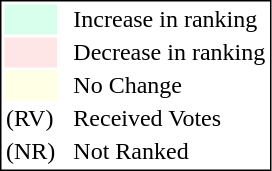<table style="border:1px solid black;">
<tr>
<td style="background:#D8FFEB; width:20px;"></td>
<td> </td>
<td>Increase in ranking</td>
</tr>
<tr>
<td style="background:#FFE6E6; width:20px;"></td>
<td> </td>
<td>Decrease in ranking</td>
</tr>
<tr>
<td style="background:#FFFFE6; width:20px;"></td>
<td> </td>
<td>No Change</td>
</tr>
<tr>
<td>(RV)</td>
<td> </td>
<td>Received Votes</td>
</tr>
<tr>
<td>(NR)</td>
<td> </td>
<td>Not Ranked</td>
</tr>
</table>
